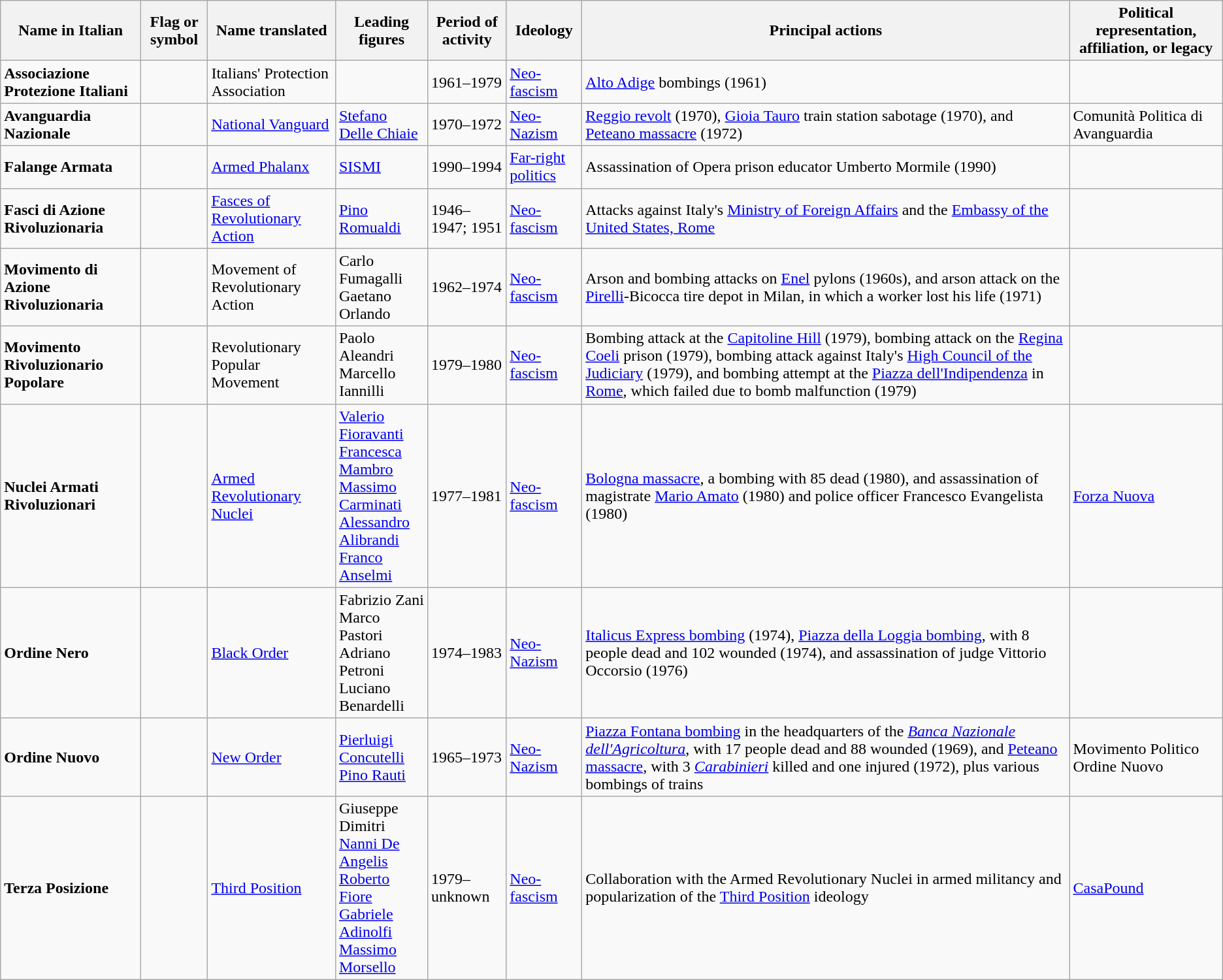<table class="wikitable">
<tr>
<th>Name in Italian</th>
<th>Flag or symbol</th>
<th>Name translated</th>
<th>Leading figures</th>
<th>Period of activity</th>
<th>Ideology</th>
<th>Principal actions</th>
<th>Political representation, affiliation, or legacy</th>
</tr>
<tr>
<td><strong>Associazione Protezione Italiani</strong></td>
<td></td>
<td>Italians' Protection Association</td>
<td></td>
<td>1961–1979</td>
<td><a href='#'>Neo-fascism</a></td>
<td><a href='#'>Alto Adige</a> bombings (1961)</td>
<td></td>
</tr>
<tr>
<td><strong>Avanguardia Nazionale</strong></td>
<td></td>
<td><a href='#'>National Vanguard</a></td>
<td><a href='#'>Stefano Delle Chiaie</a></td>
<td>1970–1972</td>
<td><a href='#'>Neo-Nazism</a></td>
<td><a href='#'>Reggio revolt</a> (1970), <a href='#'>Gioia Tauro</a> train station sabotage (1970), and <a href='#'>Peteano massacre</a> (1972)</td>
<td>Comunità Politica di Avanguardia</td>
</tr>
<tr>
<td><strong>Falange Armata</strong></td>
<td></td>
<td><a href='#'>Armed Phalanx</a></td>
<td><a href='#'>SISMI</a></td>
<td>1990–1994</td>
<td><a href='#'>Far-right politics</a></td>
<td>Assassination of Opera prison educator Umberto Mormile (1990)</td>
<td></td>
</tr>
<tr>
<td><strong>Fasci di Azione Rivoluzionaria</strong></td>
<td></td>
<td><a href='#'>Fasces of Revolutionary Action</a></td>
<td><a href='#'>Pino Romualdi</a></td>
<td>1946– 1947; 1951</td>
<td><a href='#'>Neo-fascism</a></td>
<td>Attacks against Italy's <a href='#'>Ministry of Foreign Affairs</a> and the <a href='#'>Embassy of the United States, Rome</a></td>
<td></td>
</tr>
<tr>
<td><strong>Movimento di Azione Rivoluzionaria</strong></td>
<td></td>
<td>Movement of Revolutionary Action</td>
<td>Carlo Fumagalli<br>Gaetano Orlando</td>
<td>1962–1974</td>
<td><a href='#'>Neo-fascism</a></td>
<td>Arson and bombing attacks on <a href='#'>Enel</a> pylons (1960s), and arson attack on the <a href='#'>Pirelli</a>-Bicocca tire depot in Milan, in which a worker lost his life (1971)</td>
<td></td>
</tr>
<tr>
<td><strong>Movimento Rivoluzionario Popolare</strong></td>
<td></td>
<td>Revolutionary Popular Movement</td>
<td>Paolo Aleandri<br>Marcello Iannilli</td>
<td>1979–1980</td>
<td><a href='#'>Neo-fascism</a></td>
<td>Bombing attack at the <a href='#'>Capitoline Hill</a> (1979), bombing attack on the <a href='#'>Regina Coeli</a> prison (1979),  bombing attack against Italy's <a href='#'>High Council of the Judiciary</a> (1979), and bombing attempt at the <a href='#'>Piazza dell'Indipendenza</a> in <a href='#'>Rome</a>, which failed due to bomb malfunction (1979)</td>
<td></td>
</tr>
<tr>
<td><strong>Nuclei Armati Rivoluzionari</strong></td>
<td></td>
<td><a href='#'>Armed Revolutionary Nuclei</a></td>
<td><a href='#'>Valerio Fioravanti</a><br><a href='#'>Francesca Mambro</a><br><a href='#'>Massimo Carminati</a><br><a href='#'>Alessandro Alibrandi</a><br><a href='#'>Franco Anselmi</a></td>
<td>1977–1981</td>
<td><a href='#'>Neo-fascism</a></td>
<td><a href='#'>Bologna massacre</a>, a bombing with 85 dead (1980), and assassination of magistrate <a href='#'>Mario Amato</a> (1980) and police officer Francesco Evangelista (1980)</td>
<td><a href='#'>Forza Nuova</a></td>
</tr>
<tr>
<td><strong>Ordine Nero</strong></td>
<td></td>
<td><a href='#'>Black Order</a></td>
<td>Fabrizio Zani<br>Marco Pastori<br>Adriano Petroni<br>Luciano Benardelli</td>
<td>1974–1983</td>
<td><a href='#'>Neo-Nazism</a></td>
<td><a href='#'>Italicus Express bombing</a> (1974), <a href='#'>Piazza della Loggia bombing</a>, with 8 people dead and 102 wounded (1974), and assassination of judge Vittorio Occorsio (1976)</td>
<td></td>
</tr>
<tr>
<td><strong>Ordine Nuovo</strong></td>
<td></td>
<td><a href='#'>New Order</a></td>
<td><a href='#'>Pierluigi Concutelli</a><br><a href='#'>Pino Rauti</a></td>
<td>1965–1973</td>
<td><a href='#'>Neo-Nazism</a></td>
<td><a href='#'>Piazza Fontana bombing</a> in the headquarters of the <em><a href='#'>Banca Nazionale dell'Agricoltura</a></em>, with 17 people dead  and 88 wounded (1969), and <a href='#'>Peteano massacre</a>, with 3 <em><a href='#'>Carabinieri</a></em> killed and one injured (1972), plus various bombings of trains</td>
<td>Movimento Politico Ordine Nuovo</td>
</tr>
<tr>
<td><strong>Terza Posizione</strong></td>
<td></td>
<td><a href='#'>Third Position</a></td>
<td>Giuseppe Dimitri<br><a href='#'>Nanni De Angelis</a><br><a href='#'>Roberto Fiore</a><br><a href='#'>Gabriele Adinolfi</a><br><a href='#'>Massimo Morsello</a></td>
<td>1979–unknown</td>
<td><a href='#'>Neo-fascism</a></td>
<td>Collaboration with the Armed Revolutionary Nuclei in armed militancy and popularization of the <a href='#'>Third Position</a> ideology</td>
<td><a href='#'>CasaPound</a></td>
</tr>
</table>
